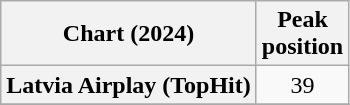<table class="wikitable plainrowheaders" style="text-align:center">
<tr>
<th scope="col">Chart (2024)</th>
<th scope="col">Peak<br>position</th>
</tr>
<tr>
<th scope="row">Latvia Airplay (TopHit)</th>
<td>39</td>
</tr>
<tr>
</tr>
</table>
